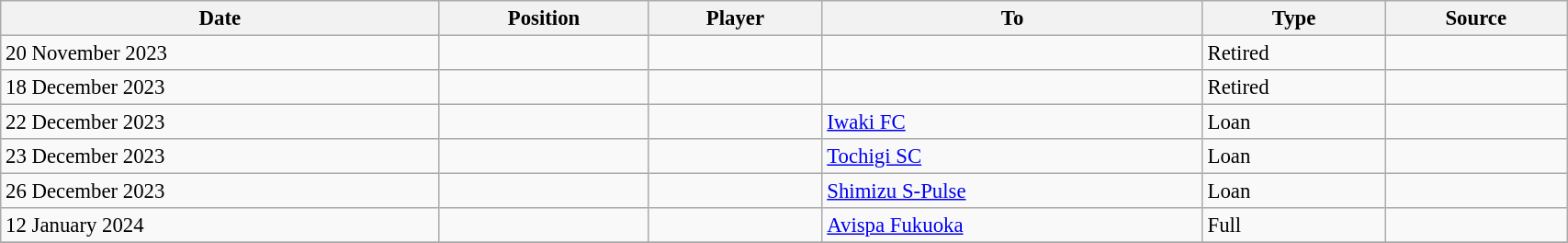<table class="wikitable sortable" style="width:90%; text-align:center; font-size:95%; text-align:left;">
<tr>
<th>Date</th>
<th>Position</th>
<th>Player</th>
<th>To</th>
<th>Type</th>
<th>Source</th>
</tr>
<tr>
<td>20 November 2023</td>
<td></td>
<td></td>
<td></td>
<td>Retired</td>
<td></td>
</tr>
<tr>
<td>18 December 2023</td>
<td></td>
<td></td>
<td></td>
<td>Retired</td>
<td></td>
</tr>
<tr>
<td>22 December 2023</td>
<td></td>
<td></td>
<td> <a href='#'>Iwaki FC</a></td>
<td>Loan</td>
<td></td>
</tr>
<tr>
<td>23 December 2023</td>
<td></td>
<td></td>
<td> <a href='#'>Tochigi SC</a></td>
<td>Loan</td>
<td></td>
</tr>
<tr>
<td>26 December 2023</td>
<td></td>
<td></td>
<td> <a href='#'>Shimizu S-Pulse</a></td>
<td>Loan</td>
<td></td>
</tr>
<tr>
<td>12 January 2024</td>
<td></td>
<td></td>
<td> <a href='#'>Avispa Fukuoka</a></td>
<td>Full</td>
<td></td>
</tr>
<tr>
</tr>
</table>
